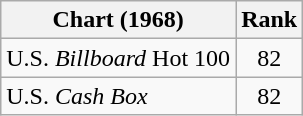<table class="wikitable">
<tr>
<th>Chart (1968)</th>
<th style="text-align:center;">Rank</th>
</tr>
<tr>
<td>U.S. <em>Billboard</em> Hot 100</td>
<td style="text-align:center;">82</td>
</tr>
<tr>
<td>U.S. <em>Cash Box</em> </td>
<td style="text-align:center;">82</td>
</tr>
</table>
